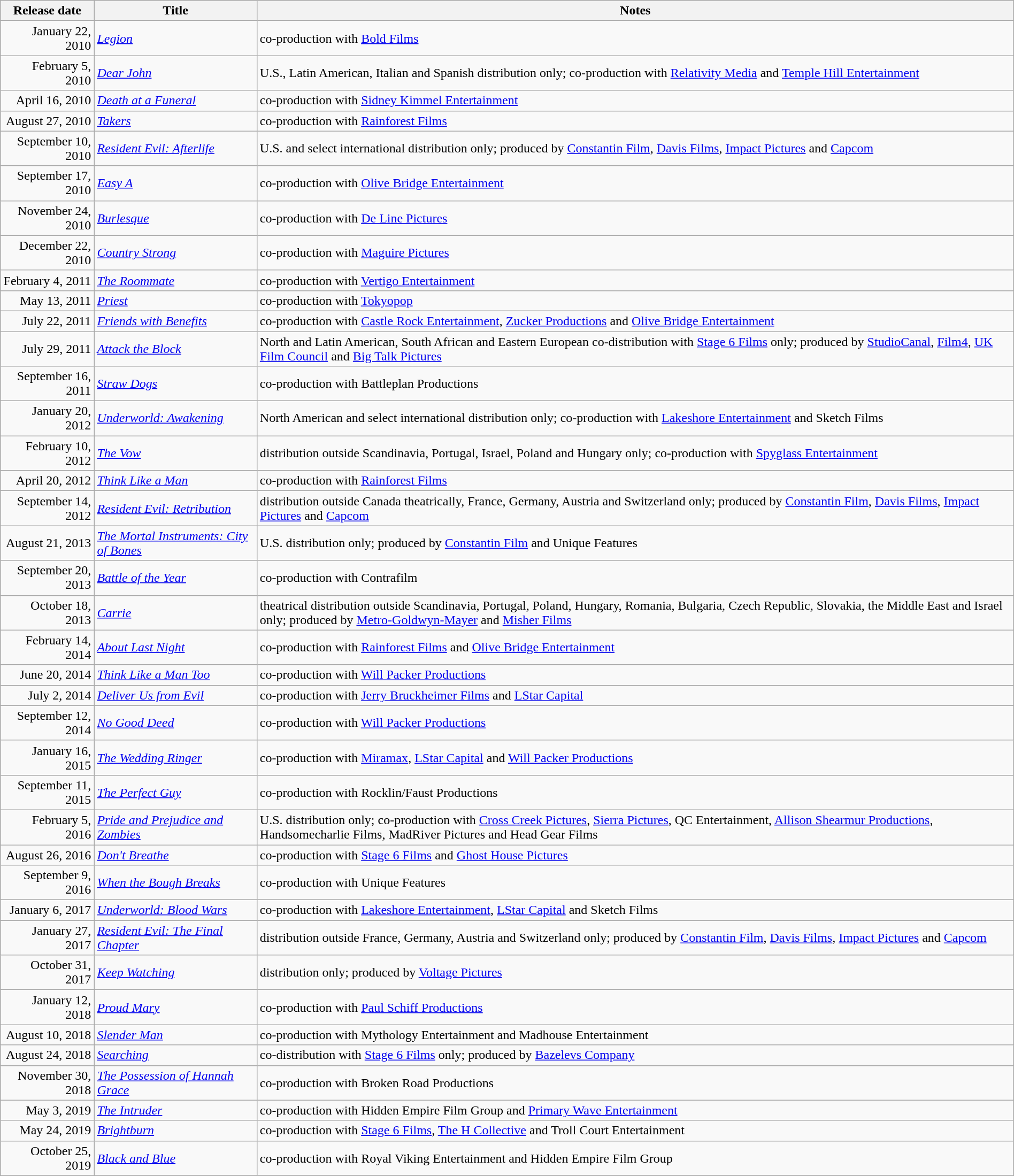<table class="wikitable sortable" style="width:100%;">
<tr>
<th width 50%>Release date</th>
<th width 20%>Title</th>
<th width 10%>Notes</th>
</tr>
<tr>
<td style="text-align:right;">January 22, 2010</td>
<td><em><a href='#'>Legion</a></em></td>
<td>co-production with <a href='#'>Bold Films</a></td>
</tr>
<tr>
<td style="text-align:right;">February 5, 2010</td>
<td><em><a href='#'>Dear John</a></em></td>
<td>U.S., Latin American, Italian and Spanish distribution only; co-production with <a href='#'>Relativity Media</a> and <a href='#'>Temple Hill Entertainment</a></td>
</tr>
<tr>
<td style="text-align:right;">April 16, 2010</td>
<td><em><a href='#'>Death at a Funeral</a></em></td>
<td>co-production with <a href='#'>Sidney Kimmel Entertainment</a></td>
</tr>
<tr>
<td style="text-align:right;">August 27, 2010</td>
<td><em><a href='#'>Takers</a></em></td>
<td>co-production with <a href='#'>Rainforest Films</a></td>
</tr>
<tr>
<td style="text-align:right;">September 10, 2010</td>
<td><em><a href='#'>Resident Evil: Afterlife</a></em></td>
<td>U.S. and select international distribution only; produced by <a href='#'>Constantin Film</a>, <a href='#'>Davis Films</a>, <a href='#'>Impact Pictures</a> and <a href='#'>Capcom</a></td>
</tr>
<tr>
<td style="text-align:right;">September 17, 2010</td>
<td><em><a href='#'>Easy A</a></em></td>
<td>co-production with <a href='#'>Olive Bridge Entertainment</a></td>
</tr>
<tr>
<td style="text-align:right;">November 24, 2010</td>
<td><em><a href='#'>Burlesque</a></em></td>
<td>co-production with <a href='#'>De Line Pictures</a></td>
</tr>
<tr>
<td style="text-align:right;">December 22, 2010</td>
<td><em><a href='#'>Country Strong</a></em></td>
<td>co-production with <a href='#'>Maguire Pictures</a></td>
</tr>
<tr>
<td style="text-align:right;">February 4, 2011</td>
<td><em><a href='#'>The Roommate</a></em></td>
<td>co-production with <a href='#'>Vertigo Entertainment</a></td>
</tr>
<tr>
<td style="text-align:right;">May 13, 2011</td>
<td><em><a href='#'>Priest</a></em></td>
<td>co-production with <a href='#'>Tokyopop</a></td>
</tr>
<tr>
<td style="text-align:right;">July 22, 2011</td>
<td><em><a href='#'>Friends with Benefits</a></em></td>
<td>co-production with <a href='#'>Castle Rock Entertainment</a>, <a href='#'>Zucker Productions</a> and <a href='#'>Olive Bridge Entertainment</a></td>
</tr>
<tr>
<td style="text-align:right;">July 29, 2011</td>
<td><em><a href='#'>Attack the Block</a></em></td>
<td>North and Latin American, South African and Eastern European co-distribution with <a href='#'>Stage 6 Films</a> only; produced by <a href='#'>StudioCanal</a>, <a href='#'>Film4</a>, <a href='#'>UK Film Council</a> and <a href='#'>Big Talk Pictures</a></td>
</tr>
<tr>
<td style="text-align:right;">September 16, 2011</td>
<td><em><a href='#'>Straw Dogs</a></em></td>
<td>co-production with Battleplan Productions</td>
</tr>
<tr>
<td style="text-align:right;">January 20, 2012</td>
<td><em><a href='#'>Underworld: Awakening</a></em></td>
<td>North American and select international distribution only; co-production with <a href='#'>Lakeshore Entertainment</a> and Sketch Films</td>
</tr>
<tr>
<td style="text-align:right;">February 10, 2012</td>
<td><em><a href='#'>The Vow</a></em></td>
<td>distribution outside Scandinavia, Portugal, Israel, Poland and Hungary only; co-production with <a href='#'>Spyglass Entertainment</a></td>
</tr>
<tr>
<td style="text-align:right;">April 20, 2012</td>
<td><em><a href='#'>Think Like a Man</a></em></td>
<td>co-production with <a href='#'>Rainforest Films</a></td>
</tr>
<tr>
<td style="text-align:right;">September 14, 2012</td>
<td><em><a href='#'>Resident Evil: Retribution</a></em></td>
<td>distribution outside Canada theatrically, France, Germany, Austria and Switzerland only; produced by <a href='#'>Constantin Film</a>, <a href='#'>Davis Films</a>, <a href='#'>Impact Pictures</a> and <a href='#'>Capcom</a></td>
</tr>
<tr>
<td style="text-align:right;">August 21, 2013</td>
<td><em><a href='#'>The Mortal Instruments: City of Bones</a></em></td>
<td>U.S. distribution only; produced by <a href='#'>Constantin Film</a> and Unique Features</td>
</tr>
<tr>
<td style="text-align:right;">September 20, 2013</td>
<td><em><a href='#'>Battle of the Year</a></em></td>
<td>co-production with Contrafilm</td>
</tr>
<tr>
<td style="text-align:right;">October 18, 2013</td>
<td><em><a href='#'>Carrie</a></em></td>
<td>theatrical distribution outside Scandinavia, Portugal, Poland, Hungary, Romania, Bulgaria, Czech Republic, Slovakia, the Middle East and Israel only; produced by <a href='#'>Metro-Goldwyn-Mayer</a> and <a href='#'>Misher Films</a></td>
</tr>
<tr>
<td style="text-align:right;">February 14, 2014</td>
<td><em><a href='#'>About Last Night</a></em></td>
<td>co-production with <a href='#'>Rainforest Films</a> and <a href='#'>Olive Bridge Entertainment</a></td>
</tr>
<tr>
<td style="text-align:right;">June 20, 2014</td>
<td><em><a href='#'>Think Like a Man Too</a></em></td>
<td>co-production with <a href='#'>Will Packer Productions</a></td>
</tr>
<tr>
<td style="text-align:right;">July 2, 2014</td>
<td><em><a href='#'>Deliver Us from Evil</a></em></td>
<td>co-production with <a href='#'>Jerry Bruckheimer Films</a> and <a href='#'>LStar Capital</a></td>
</tr>
<tr>
<td style="text-align:right;">September 12, 2014</td>
<td><em><a href='#'>No Good Deed</a></em></td>
<td>co-production with <a href='#'>Will Packer Productions</a></td>
</tr>
<tr>
<td style="text-align:right;">January 16, 2015</td>
<td><em><a href='#'>The Wedding Ringer</a></em></td>
<td>co-production with <a href='#'>Miramax</a>, <a href='#'>LStar Capital</a> and <a href='#'>Will Packer Productions</a></td>
</tr>
<tr>
<td style="text-align:right;">September 11, 2015</td>
<td><em><a href='#'>The Perfect Guy</a></em></td>
<td>co-production with Rocklin/Faust Productions</td>
</tr>
<tr>
<td style="text-align:right;">February 5, 2016</td>
<td><em><a href='#'>Pride and Prejudice and Zombies</a></em></td>
<td>U.S. distribution only; co-production with <a href='#'>Cross Creek Pictures</a>, <a href='#'>Sierra Pictures</a>, QC Entertainment, <a href='#'>Allison Shearmur Productions</a>, Handsomecharlie Films, MadRiver Pictures and Head Gear Films</td>
</tr>
<tr>
<td style="text-align:right;">August 26, 2016</td>
<td><em><a href='#'>Don't Breathe</a></em></td>
<td>co-production with <a href='#'>Stage 6 Films</a> and <a href='#'>Ghost House Pictures</a></td>
</tr>
<tr>
<td style="text-align:right;">September 9, 2016</td>
<td><em><a href='#'>When the Bough Breaks</a></em></td>
<td>co-production with Unique Features</td>
</tr>
<tr>
<td style="text-align:right;">January 6, 2017</td>
<td><em><a href='#'>Underworld: Blood Wars</a></em></td>
<td>co-production with <a href='#'>Lakeshore Entertainment</a>, <a href='#'>LStar Capital</a> and Sketch Films</td>
</tr>
<tr>
<td style="text-align:right;">January 27, 2017</td>
<td><em><a href='#'>Resident Evil: The Final Chapter</a></em></td>
<td>distribution outside France, Germany, Austria and Switzerland only; produced by <a href='#'>Constantin Film</a>, <a href='#'>Davis Films</a>, <a href='#'>Impact Pictures</a> and <a href='#'>Capcom</a></td>
</tr>
<tr>
<td style="text-align:right;">October 31, 2017</td>
<td><em><a href='#'>Keep Watching</a></em></td>
<td>distribution only; produced by <a href='#'>Voltage Pictures</a></td>
</tr>
<tr>
<td style="text-align:right;">January 12, 2018</td>
<td><em><a href='#'>Proud Mary</a></em></td>
<td>co-production with <a href='#'>Paul Schiff Productions</a></td>
</tr>
<tr>
<td style="text-align:right;">August 10, 2018</td>
<td><em><a href='#'>Slender Man</a></em></td>
<td>co-production with Mythology Entertainment and Madhouse Entertainment</td>
</tr>
<tr>
<td style="text-align:right;">August 24, 2018</td>
<td><em><a href='#'>Searching</a></em></td>
<td>co-distribution with <a href='#'>Stage 6 Films</a> only; produced by <a href='#'>Bazelevs Company</a></td>
</tr>
<tr>
<td style="text-align:right;">November 30, 2018</td>
<td><em><a href='#'>The Possession of Hannah Grace</a></em></td>
<td>co-production with Broken Road Productions</td>
</tr>
<tr>
<td style="text-align:right;">May 3, 2019</td>
<td><em><a href='#'>The Intruder</a></em></td>
<td>co-production with Hidden Empire Film Group and <a href='#'>Primary Wave Entertainment</a></td>
</tr>
<tr>
<td style="text-align:right;">May 24, 2019</td>
<td><em><a href='#'>Brightburn</a></em></td>
<td>co-production with <a href='#'>Stage 6 Films</a>, <a href='#'>The H Collective</a> and Troll Court Entertainment</td>
</tr>
<tr>
<td style="text-align:right;">October 25, 2019</td>
<td><em><a href='#'>Black and Blue</a></em></td>
<td>co-production with Royal Viking Entertainment and Hidden Empire Film Group</td>
</tr>
</table>
